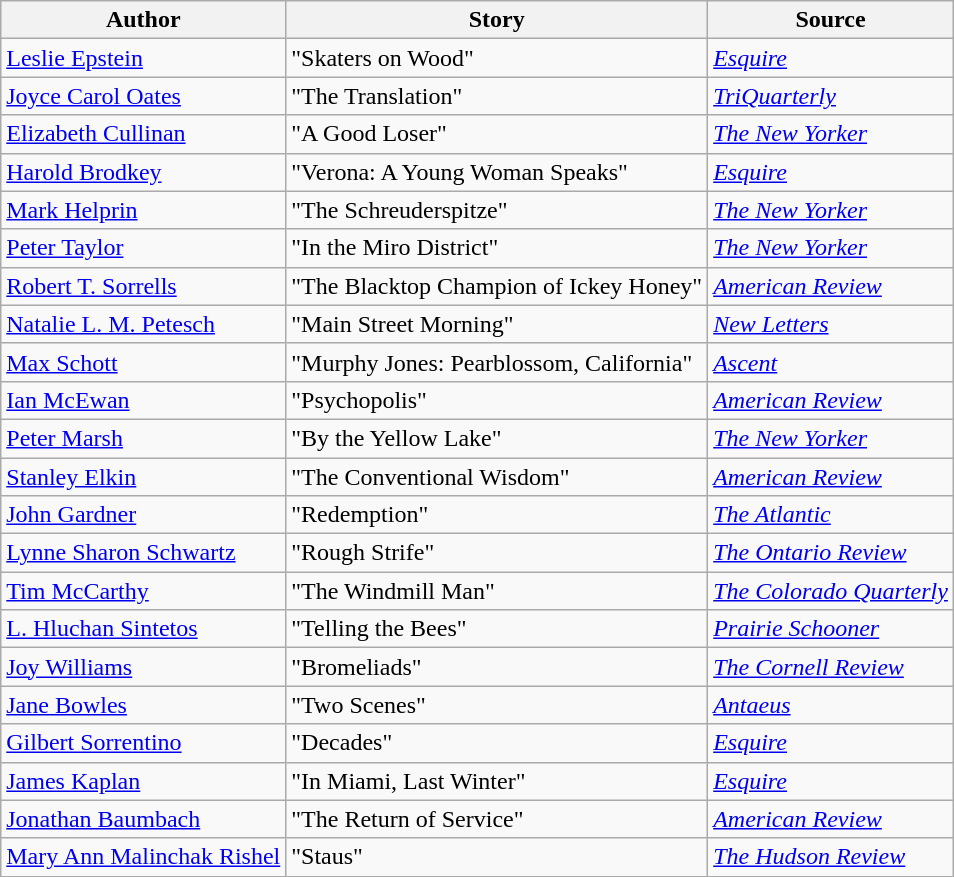<table class="wikitable">
<tr>
<th>Author</th>
<th>Story</th>
<th>Source</th>
</tr>
<tr>
<td><a href='#'>Leslie Epstein</a></td>
<td>"Skaters on Wood"</td>
<td><em><a href='#'>Esquire</a></em></td>
</tr>
<tr>
<td><a href='#'>Joyce Carol Oates</a></td>
<td>"The Translation"</td>
<td><em><a href='#'>TriQuarterly</a></em></td>
</tr>
<tr>
<td><a href='#'>Elizabeth Cullinan</a></td>
<td>"A Good Loser"</td>
<td><em><a href='#'>The New Yorker</a></em></td>
</tr>
<tr>
<td><a href='#'>Harold Brodkey</a></td>
<td>"Verona: A Young Woman Speaks"</td>
<td><em><a href='#'>Esquire</a></em></td>
</tr>
<tr>
<td><a href='#'>Mark Helprin</a></td>
<td>"The Schreuderspitze"</td>
<td><em><a href='#'>The New Yorker</a></em></td>
</tr>
<tr>
<td><a href='#'>Peter Taylor</a></td>
<td>"In the Miro District"</td>
<td><em><a href='#'>The New Yorker</a></em></td>
</tr>
<tr>
<td><a href='#'>Robert T. Sorrells</a></td>
<td>"The Blacktop Champion of Ickey Honey"</td>
<td><em><a href='#'>American Review</a></em></td>
</tr>
<tr>
<td><a href='#'>Natalie L. M. Petesch</a></td>
<td>"Main Street Morning"</td>
<td><em><a href='#'>New Letters</a></em></td>
</tr>
<tr>
<td><a href='#'>Max Schott</a></td>
<td>"Murphy Jones: Pearblossom, California"</td>
<td><em><a href='#'>Ascent</a></em></td>
</tr>
<tr>
<td><a href='#'>Ian McEwan</a></td>
<td>"Psychopolis"</td>
<td><em><a href='#'>American Review</a></em></td>
</tr>
<tr>
<td><a href='#'>Peter Marsh</a></td>
<td>"By the Yellow Lake"</td>
<td><em><a href='#'>The New Yorker</a></em></td>
</tr>
<tr>
<td><a href='#'>Stanley Elkin</a></td>
<td>"The Conventional Wisdom"</td>
<td><em><a href='#'>American Review</a></em></td>
</tr>
<tr>
<td><a href='#'>John Gardner</a></td>
<td>"Redemption"</td>
<td><em><a href='#'>The Atlantic</a></em></td>
</tr>
<tr>
<td><a href='#'>Lynne Sharon Schwartz</a></td>
<td>"Rough Strife"</td>
<td><em><a href='#'>The Ontario Review</a></em></td>
</tr>
<tr>
<td><a href='#'>Tim McCarthy</a></td>
<td>"The Windmill Man"</td>
<td><em><a href='#'>The Colorado Quarterly</a></em></td>
</tr>
<tr>
<td><a href='#'>L. Hluchan Sintetos</a></td>
<td>"Telling the Bees"</td>
<td><em><a href='#'>Prairie Schooner</a></em></td>
</tr>
<tr>
<td><a href='#'>Joy Williams</a></td>
<td>"Bromeliads"</td>
<td><em><a href='#'>The Cornell Review</a></em></td>
</tr>
<tr>
<td><a href='#'>Jane Bowles</a></td>
<td>"Two Scenes"</td>
<td><em><a href='#'>Antaeus</a></em></td>
</tr>
<tr>
<td><a href='#'>Gilbert Sorrentino</a></td>
<td>"Decades"</td>
<td><em><a href='#'>Esquire</a></em></td>
</tr>
<tr>
<td><a href='#'>James Kaplan</a></td>
<td>"In Miami, Last Winter"</td>
<td><em><a href='#'>Esquire</a></em></td>
</tr>
<tr>
<td><a href='#'>Jonathan Baumbach</a></td>
<td>"The Return of Service"</td>
<td><em><a href='#'>American Review</a></em></td>
</tr>
<tr>
<td><a href='#'>Mary Ann Malinchak Rishel</a></td>
<td>"Staus"</td>
<td><em><a href='#'>The Hudson Review</a></em></td>
</tr>
</table>
